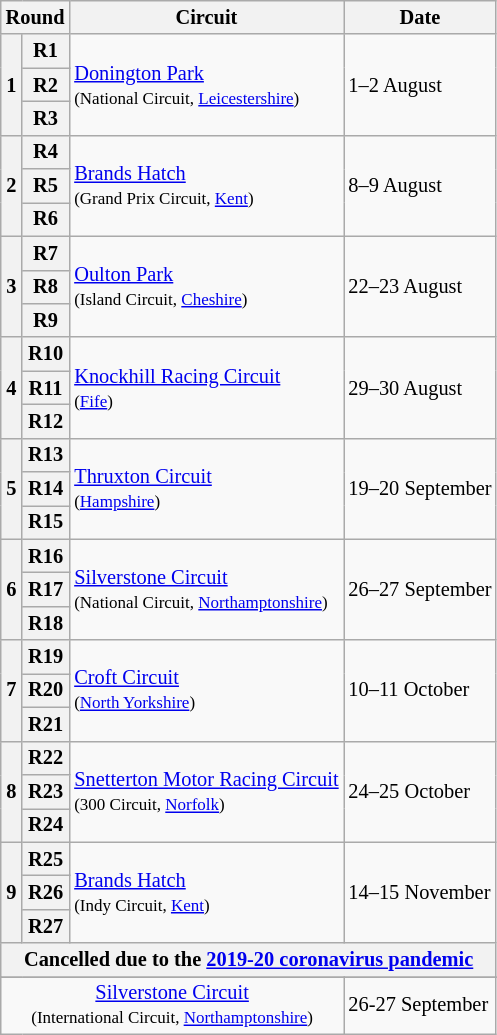<table class="wikitable" style="font-size: 85%">
<tr>
<th colspan="2">Round</th>
<th>Circuit</th>
<th>Date</th>
</tr>
<tr>
<th rowspan="3">1</th>
<th>R1</th>
<td rowspan="3"><a href='#'>Donington Park</a><br><small>(National Circuit, <a href='#'>Leicestershire</a>)</small></td>
<td rowspan="3">1–2 August</td>
</tr>
<tr>
<th>R2</th>
</tr>
<tr>
<th>R3</th>
</tr>
<tr>
<th rowspan="3">2</th>
<th>R4</th>
<td rowspan="3"><a href='#'>Brands Hatch</a><br><small>(Grand Prix Circuit, <a href='#'>Kent</a>)</small></td>
<td rowspan="3">8–9 August</td>
</tr>
<tr>
<th>R5</th>
</tr>
<tr>
<th>R6</th>
</tr>
<tr>
<th rowspan="3">3</th>
<th>R7</th>
<td rowspan="3"><a href='#'>Oulton Park</a><br><small>(Island Circuit, <a href='#'>Cheshire</a>)</small></td>
<td rowspan="3">22–23 August</td>
</tr>
<tr>
<th>R8</th>
</tr>
<tr>
<th>R9</th>
</tr>
<tr>
<th rowspan="3">4</th>
<th>R10</th>
<td rowspan="3"><a href='#'>Knockhill Racing Circuit</a><br><small>(<a href='#'>Fife</a>)</small></td>
<td rowspan="3">29–30 August</td>
</tr>
<tr>
<th>R11</th>
</tr>
<tr>
<th>R12</th>
</tr>
<tr>
<th rowspan="3">5</th>
<th>R13</th>
<td rowspan="3"><a href='#'>Thruxton Circuit</a><br><small>(<a href='#'>Hampshire</a>)</small></td>
<td rowspan="3">19–20 September</td>
</tr>
<tr>
<th>R14</th>
</tr>
<tr>
<th>R15</th>
</tr>
<tr>
<th rowspan="3">6</th>
<th>R16</th>
<td rowspan="3"><a href='#'>Silverstone Circuit</a><br><small>(National Circuit, <a href='#'>Northamptonshire</a>)</small></td>
<td rowspan="3">26–27 September</td>
</tr>
<tr>
<th>R17</th>
</tr>
<tr>
<th>R18</th>
</tr>
<tr>
<th rowspan="3">7</th>
<th>R19</th>
<td rowspan="3"><a href='#'>Croft Circuit</a><br><small>(<a href='#'>North Yorkshire</a>)</small></td>
<td rowspan="3">10–11 October</td>
</tr>
<tr>
<th>R20</th>
</tr>
<tr>
<th>R21</th>
</tr>
<tr>
<th rowspan="3">8</th>
<th>R22</th>
<td rowspan="3"><a href='#'>Snetterton Motor Racing Circuit</a><br><small>(300 Circuit, <a href='#'>Norfolk</a>)</small></td>
<td rowspan="3">24–25 October</td>
</tr>
<tr>
<th>R23</th>
</tr>
<tr>
<th>R24</th>
</tr>
<tr>
<th rowspan="3">9</th>
<th>R25</th>
<td rowspan="3"><a href='#'>Brands Hatch</a><br><small>(Indy Circuit, <a href='#'>Kent</a>)</small></td>
<td rowspan="3">14–15 November</td>
</tr>
<tr>
<th>R26</th>
</tr>
<tr>
<th>R27</th>
</tr>
<tr>
<th colspan=5>Cancelled due to the <a href='#'>2019-20 coronavirus pandemic</a></th>
</tr>
<tr>
</tr>
<tr>
<td rowspan=3 colspan=3 align=center><a href='#'>Silverstone Circuit</a><br><small>(International Circuit, <a href='#'>Northamptonshire</a>)</small></td>
<td rowspan=3>26-27 September</td>
</tr>
<tr>
</tr>
</table>
